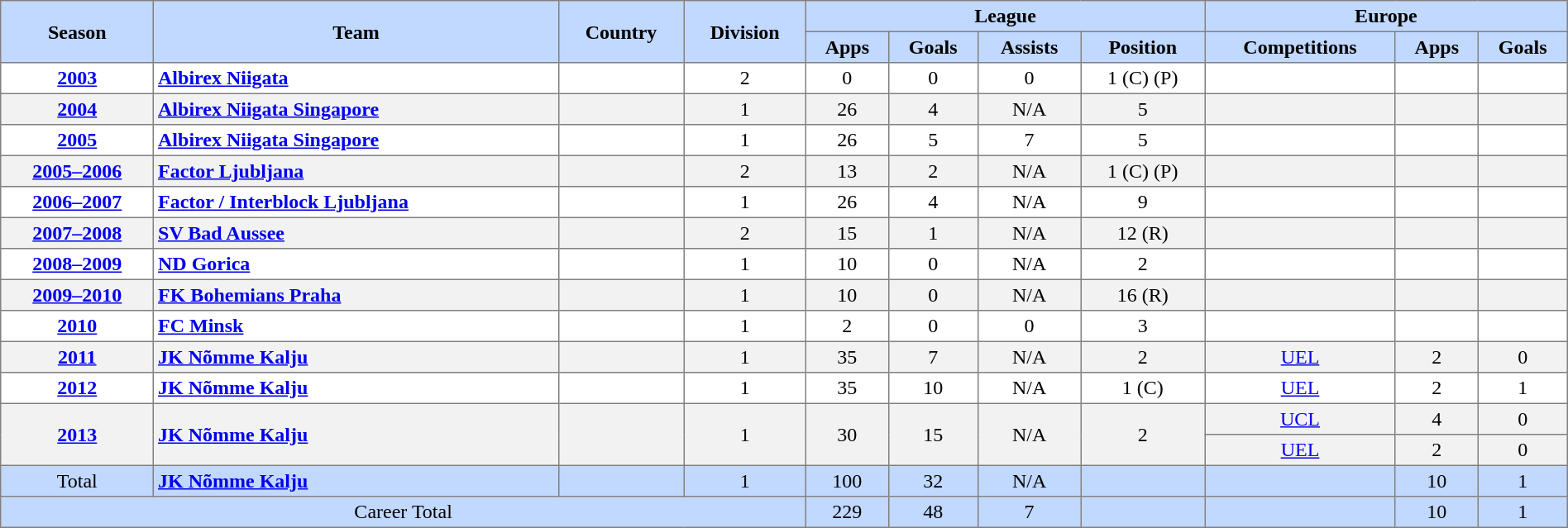<table border=1 style="border-collapse:collapse; font-size:100%;" cellpadding=3 cellspacing=0 width=100%>
<tr bgcolor=#C1D8FF align=center>
<th rowspan=2>Season</th>
<th rowspan=2>Team</th>
<th rowspan=2>Country</th>
<th rowspan=2>Division</th>
<th colspan=4>League</th>
<th colspan=3>Europe</th>
</tr>
<tr bgcolor=#C1D8FF align=center>
<th>Apps</th>
<th>Goals</th>
<th>Assists</th>
<th>Position</th>
<th>Competitions</th>
<th>Apps</th>
<th>Goals</th>
</tr>
<tr align=center>
<td><strong><a href='#'>2003</a></strong></td>
<td align=left><strong><a href='#'>Albirex Niigata</a></strong></td>
<td align=left></td>
<td>2</td>
<td>0</td>
<td>0</td>
<td>0</td>
<td>1 (C) (P)</td>
<td></td>
<td></td>
<td></td>
</tr>
<tr align=center bgcolor=#F2F2F2>
<td><strong><a href='#'>2004</a></strong></td>
<td align=left><strong><a href='#'>Albirex Niigata Singapore</a></strong></td>
<td align=left></td>
<td>1</td>
<td>26</td>
<td>4</td>
<td>N/A</td>
<td>5</td>
<td></td>
<td></td>
<td></td>
</tr>
<tr align=center>
<td><strong><a href='#'>2005</a></strong></td>
<td align=left><strong><a href='#'>Albirex Niigata Singapore</a></strong></td>
<td align=left></td>
<td>1</td>
<td>26</td>
<td>5</td>
<td>7</td>
<td>5</td>
<td></td>
<td></td>
<td></td>
</tr>
<tr align=center bgcolor=#F2F2F2>
<td><strong><a href='#'>2005–2006</a></strong></td>
<td align=left><strong><a href='#'>Factor Ljubljana</a></strong></td>
<td align=left></td>
<td>2</td>
<td>13</td>
<td>2</td>
<td>N/A</td>
<td>1 (C) (P)</td>
<td></td>
<td></td>
<td></td>
</tr>
<tr align=center>
<td><strong><a href='#'>2006–2007</a></strong></td>
<td align=left><strong><a href='#'>Factor / Interblock Ljubljana</a></strong></td>
<td align=left></td>
<td>1</td>
<td>26</td>
<td>4</td>
<td>N/A</td>
<td>9</td>
<td></td>
<td></td>
<td></td>
</tr>
<tr align=center bgcolor=#F2F2F2>
<td><strong><a href='#'>2007–2008</a></strong></td>
<td align=left><strong><a href='#'>SV Bad Aussee</a></strong></td>
<td align=left></td>
<td>2</td>
<td>15</td>
<td>1</td>
<td>N/A</td>
<td>12 (R)</td>
<td></td>
<td></td>
<td></td>
</tr>
<tr align=center>
<td><strong><a href='#'>2008–2009</a></strong></td>
<td align=left><strong><a href='#'>ND Gorica</a></strong></td>
<td align=left></td>
<td>1</td>
<td>10</td>
<td>0</td>
<td>N/A</td>
<td>2</td>
<td></td>
<td></td>
<td></td>
</tr>
<tr align=center bgcolor=#F2F2F2>
<td><strong><a href='#'>2009–2010</a></strong></td>
<td align=left><strong><a href='#'>FK Bohemians Praha</a></strong></td>
<td align=left></td>
<td>1</td>
<td>10</td>
<td>0</td>
<td>N/A</td>
<td>16 (R)</td>
<td></td>
<td></td>
<td></td>
</tr>
<tr align=center>
<td><strong><a href='#'>2010</a></strong></td>
<td align=left><strong><a href='#'>FC Minsk</a></strong></td>
<td align=left></td>
<td>1</td>
<td>2</td>
<td>0</td>
<td>0</td>
<td>3</td>
<td></td>
<td></td>
<td></td>
</tr>
<tr align=center bgcolor=#F2F2F2>
<td><strong><a href='#'>2011</a></strong></td>
<td align=left><strong><a href='#'>JK Nõmme Kalju</a></strong></td>
<td align=left></td>
<td>1</td>
<td>35</td>
<td>7</td>
<td>N/A</td>
<td>2</td>
<td><a href='#'>UEL</a></td>
<td>2</td>
<td>0</td>
</tr>
<tr align=center>
<td><strong><a href='#'>2012</a></strong></td>
<td align=left><strong><a href='#'>JK Nõmme Kalju</a></strong></td>
<td align=left></td>
<td>1</td>
<td>35</td>
<td>10</td>
<td>N/A</td>
<td>1 (C)</td>
<td><a href='#'>UEL</a></td>
<td>2</td>
<td>1</td>
</tr>
<tr align=center bgcolor=#F2F2F2>
<td rowspan=2><strong><a href='#'>2013</a></strong></td>
<td rowspan=2 align=left><strong><a href='#'>JK Nõmme Kalju</a></strong></td>
<td rowspan=2 align=left></td>
<td rowspan=2>1</td>
<td rowspan=2>30</td>
<td rowspan=2>15</td>
<td rowspan=2>N/A</td>
<td rowspan=2>2</td>
<td><a href='#'>UCL</a></td>
<td>4</td>
<td>0</td>
</tr>
<tr align=center bgcolor=#F2F2F2>
<td><a href='#'>UEL</a></td>
<td>2</td>
<td>0</td>
</tr>
<tr align=center bgcolor=#C1D8FF>
<td>Total</td>
<td align=left><strong><a href='#'>JK Nõmme Kalju</a></strong></td>
<td align=left></td>
<td>1</td>
<td>100</td>
<td>32</td>
<td>N/A</td>
<td></td>
<td></td>
<td>10</td>
<td>1</td>
</tr>
<tr align=center bgcolor=#C1D8FF>
<td colspan="4">Career Total</td>
<td>229</td>
<td>48</td>
<td>7</td>
<td></td>
<td></td>
<td>10</td>
<td>1</td>
</tr>
</table>
